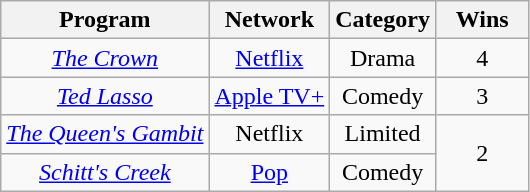<table class="wikitable" style="text-align:center;" background: #f6e39c;>
<tr>
<th scope="col" style="text-align:center;">Program</th>
<th scope="col" style="text-align:center;">Network</th>
<th scope="col" style="text-align:center;">Category</th>
<th scope="col" style="width:55px;">Wins</th>
</tr>
<tr>
<td><em><a href='#'>The Crown</a></em></td>
<td><a href='#'>Netflix</a></td>
<td>Drama</td>
<td style="text-align:center">4</td>
</tr>
<tr>
<td><em><a href='#'>Ted Lasso</a></em></td>
<td><a href='#'>Apple TV+</a></td>
<td>Comedy</td>
<td style="text-align:center">3</td>
</tr>
<tr>
<td><em><a href='#'>The Queen's Gambit</a></em></td>
<td>Netflix</td>
<td>Limited</td>
<td rowspan="2" style="text-align:center">2</td>
</tr>
<tr>
<td><em><a href='#'>Schitt's Creek</a></em></td>
<td><a href='#'>Pop</a></td>
<td>Comedy</td>
</tr>
</table>
